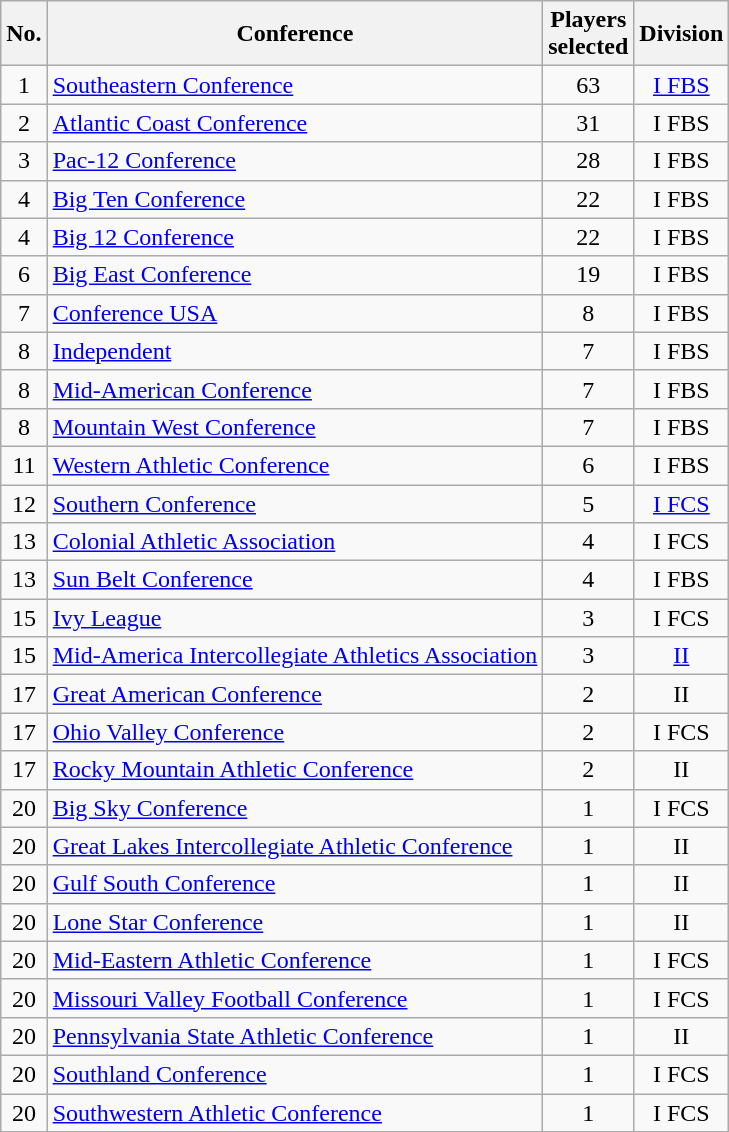<table class="wikitable">
<tr>
<th>No.</th>
<th>Conference</th>
<th>Players<br>selected</th>
<th>Division</th>
</tr>
<tr align=center>
<td>1</td>
<td align=left><a href='#'>Southeastern Conference</a></td>
<td>63</td>
<td><a href='#'>I FBS</a></td>
</tr>
<tr align=center>
<td>2</td>
<td align=left><a href='#'>Atlantic Coast Conference</a></td>
<td>31</td>
<td>I FBS</td>
</tr>
<tr align=center>
<td>3</td>
<td align=left><a href='#'>Pac-12 Conference</a></td>
<td>28</td>
<td>I FBS</td>
</tr>
<tr align=center>
<td>4</td>
<td align=left><a href='#'>Big Ten Conference</a></td>
<td>22</td>
<td>I FBS</td>
</tr>
<tr align=center>
<td>4</td>
<td align=left><a href='#'>Big 12 Conference</a></td>
<td>22</td>
<td>I FBS</td>
</tr>
<tr align=center>
<td>6</td>
<td align=left><a href='#'>Big East Conference</a></td>
<td>19</td>
<td>I FBS</td>
</tr>
<tr align=center>
<td>7</td>
<td align=left><a href='#'>Conference USA</a></td>
<td>8</td>
<td>I FBS</td>
</tr>
<tr align=center>
<td>8</td>
<td align=left><a href='#'>Independent</a></td>
<td>7</td>
<td>I FBS</td>
</tr>
<tr align=center>
<td>8</td>
<td align=left><a href='#'>Mid-American Conference</a></td>
<td>7</td>
<td>I FBS</td>
</tr>
<tr align=center>
<td>8</td>
<td align=left><a href='#'>Mountain West Conference</a></td>
<td>7</td>
<td>I FBS</td>
</tr>
<tr align=center>
<td>11</td>
<td align=left><a href='#'>Western Athletic Conference</a></td>
<td>6</td>
<td>I FBS</td>
</tr>
<tr align=center>
<td>12</td>
<td align=left><a href='#'>Southern Conference</a></td>
<td>5</td>
<td><a href='#'>I FCS</a></td>
</tr>
<tr align=center>
<td>13</td>
<td align=left><a href='#'>Colonial Athletic Association</a></td>
<td>4</td>
<td>I FCS</td>
</tr>
<tr align=center>
<td>13</td>
<td align=left><a href='#'>Sun Belt Conference</a></td>
<td>4</td>
<td>I FBS</td>
</tr>
<tr align=center>
<td>15</td>
<td align=left><a href='#'>Ivy League</a></td>
<td>3</td>
<td>I FCS</td>
</tr>
<tr align=center>
<td>15</td>
<td align=left><a href='#'>Mid-America Intercollegiate Athletics Association</a></td>
<td>3</td>
<td><a href='#'>II</a></td>
</tr>
<tr align=center>
<td>17</td>
<td align=left><a href='#'>Great American Conference</a></td>
<td>2</td>
<td>II</td>
</tr>
<tr align=center>
<td>17</td>
<td align=left><a href='#'>Ohio Valley Conference</a></td>
<td>2</td>
<td>I FCS</td>
</tr>
<tr align=center>
<td>17</td>
<td align=left><a href='#'>Rocky Mountain Athletic Conference</a></td>
<td>2</td>
<td>II</td>
</tr>
<tr align=center>
<td>20</td>
<td align=left><a href='#'>Big Sky Conference</a></td>
<td>1</td>
<td>I FCS</td>
</tr>
<tr align=center>
<td>20</td>
<td align=left><a href='#'>Great Lakes Intercollegiate Athletic Conference</a></td>
<td>1</td>
<td>II</td>
</tr>
<tr align=center>
<td>20</td>
<td align=left><a href='#'>Gulf South Conference</a></td>
<td>1</td>
<td>II</td>
</tr>
<tr align=center>
<td>20</td>
<td align=left><a href='#'>Lone Star Conference</a></td>
<td>1</td>
<td>II</td>
</tr>
<tr align=center>
<td>20</td>
<td align=left><a href='#'>Mid-Eastern Athletic Conference</a></td>
<td>1</td>
<td>I FCS</td>
</tr>
<tr align=center>
<td>20</td>
<td align=left><a href='#'>Missouri Valley Football Conference</a></td>
<td>1</td>
<td>I FCS</td>
</tr>
<tr align=center>
<td>20</td>
<td align=left><a href='#'>Pennsylvania State Athletic Conference</a></td>
<td>1</td>
<td>II</td>
</tr>
<tr align=center>
<td>20</td>
<td align=left><a href='#'>Southland Conference</a></td>
<td>1</td>
<td>I FCS</td>
</tr>
<tr align=center>
<td>20</td>
<td align=left><a href='#'>Southwestern Athletic Conference</a></td>
<td>1</td>
<td>I FCS</td>
</tr>
</table>
